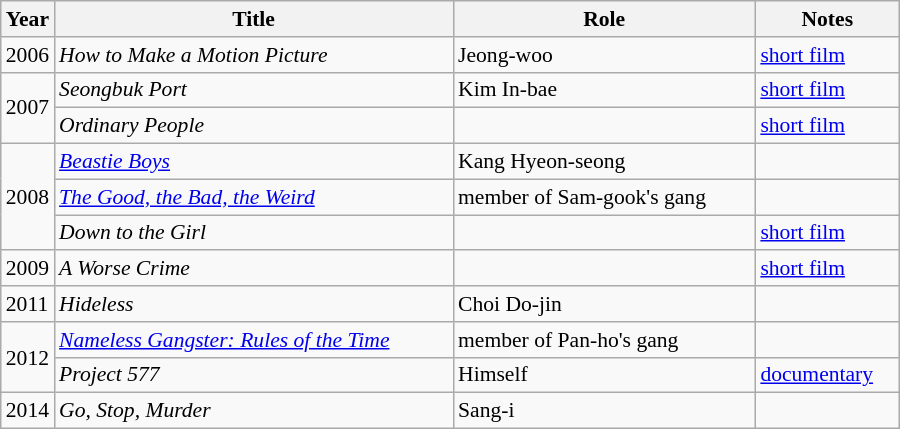<table class="wikitable" style="font-size: 90%; width:600px">
<tr>
<th width=10>Year</th>
<th>Title</th>
<th>Role</th>
<th>Notes</th>
</tr>
<tr>
<td>2006</td>
<td><em>How to Make a Motion Picture</em></td>
<td>Jeong-woo</td>
<td><a href='#'>short film</a></td>
</tr>
<tr>
<td rowspan=2>2007</td>
<td><em>Seongbuk Port</em></td>
<td>Kim In-bae</td>
<td><a href='#'>short film</a></td>
</tr>
<tr>
<td><em>Ordinary People</em></td>
<td></td>
<td><a href='#'>short film</a></td>
</tr>
<tr>
<td rowspan=3>2008</td>
<td><em><a href='#'>Beastie Boys</a></em></td>
<td>Kang Hyeon-seong</td>
<td></td>
</tr>
<tr>
<td><em><a href='#'>The Good, the Bad, the Weird</a></em></td>
<td>member of Sam-gook's gang</td>
<td></td>
</tr>
<tr>
<td><em>Down to the Girl</em></td>
<td></td>
<td><a href='#'>short film</a></td>
</tr>
<tr>
<td>2009</td>
<td><em>A Worse Crime</em></td>
<td></td>
<td><a href='#'>short film</a></td>
</tr>
<tr>
<td>2011</td>
<td><em>Hideless</em></td>
<td>Choi Do-jin</td>
<td></td>
</tr>
<tr>
<td rowspan=2>2012</td>
<td><em><a href='#'>Nameless Gangster: Rules of the Time</a></em></td>
<td>member of Pan-ho's gang</td>
<td></td>
</tr>
<tr>
<td><em>Project 577</em></td>
<td>Himself</td>
<td><a href='#'>documentary</a></td>
</tr>
<tr>
<td>2014</td>
<td><em>Go, Stop, Murder</em></td>
<td>Sang-i</td>
<td></td>
</tr>
</table>
